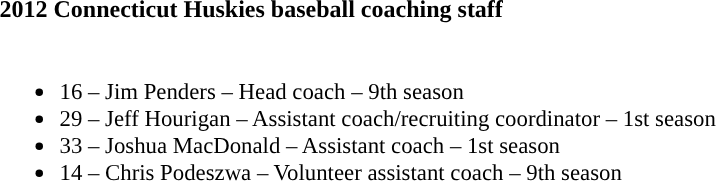<table class="toccolours" style="text-align: left;">
<tr>
<th colspan="9">2012 Connecticut Huskies baseball coaching staff</th>
</tr>
<tr>
<td style="font-size: 95%;" valign="top"><br><ul><li>16 – Jim Penders – Head coach – 9th season</li><li>29 – Jeff Hourigan – Assistant coach/recruiting coordinator – 1st season</li><li>33 – Joshua MacDonald – Assistant coach – 1st season</li><li>14 – Chris Podeszwa – Volunteer assistant coach – 9th season</li></ul></td>
</tr>
</table>
